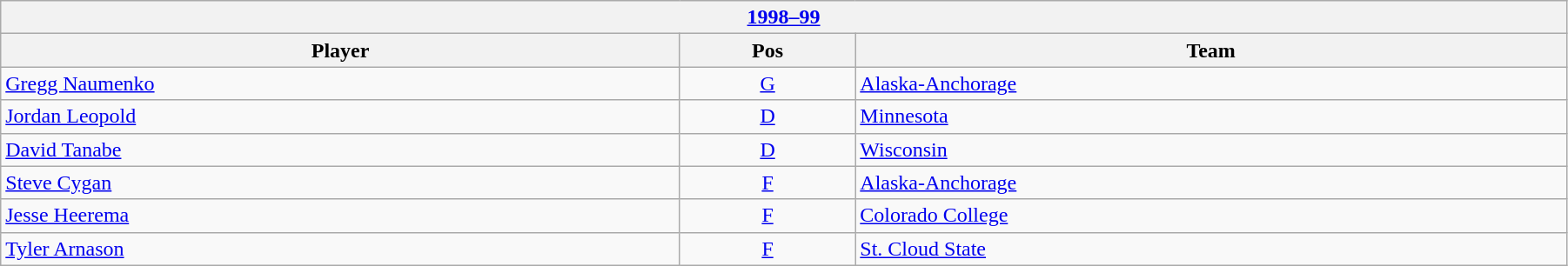<table class="wikitable" width=95%>
<tr>
<th colspan=3><a href='#'>1998–99</a></th>
</tr>
<tr>
<th>Player</th>
<th>Pos</th>
<th>Team</th>
</tr>
<tr>
<td><a href='#'>Gregg Naumenko</a></td>
<td align=center><a href='#'>G</a></td>
<td><a href='#'>Alaska-Anchorage</a></td>
</tr>
<tr>
<td><a href='#'>Jordan Leopold</a></td>
<td align=center><a href='#'>D</a></td>
<td><a href='#'>Minnesota</a></td>
</tr>
<tr>
<td><a href='#'>David Tanabe</a></td>
<td align=center><a href='#'>D</a></td>
<td><a href='#'>Wisconsin</a></td>
</tr>
<tr>
<td><a href='#'>Steve Cygan</a></td>
<td align=center><a href='#'>F</a></td>
<td><a href='#'>Alaska-Anchorage</a></td>
</tr>
<tr>
<td><a href='#'>Jesse Heerema</a></td>
<td align=center><a href='#'>F</a></td>
<td><a href='#'>Colorado College</a></td>
</tr>
<tr>
<td><a href='#'>Tyler Arnason</a></td>
<td align=center><a href='#'>F</a></td>
<td><a href='#'>St. Cloud State</a></td>
</tr>
</table>
